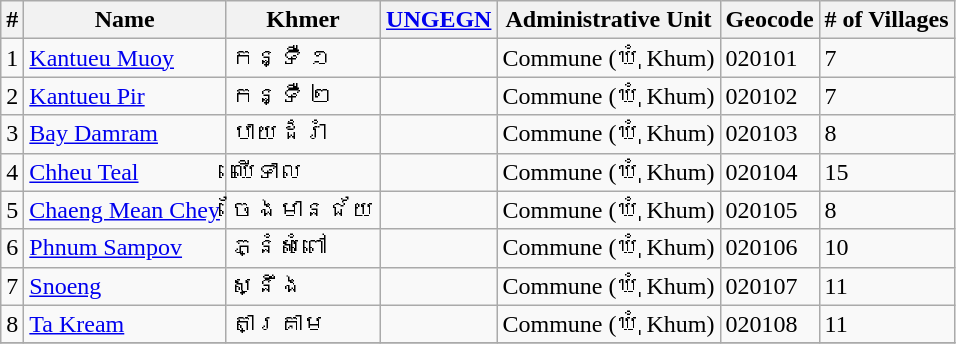<table class="wikitable sortable">
<tr>
<th>#</th>
<th>Name</th>
<th>Khmer</th>
<th><a href='#'>UNGEGN</a></th>
<th>Administrative Unit</th>
<th>Geocode</th>
<th># of Villages</th>
</tr>
<tr>
<td>1</td>
<td><a href='#'>Kantueu Muoy</a></td>
<td>កន្ទឺ ១</td>
<td></td>
<td>Commune (ឃុំ Khum)</td>
<td>020101</td>
<td>7</td>
</tr>
<tr>
<td>2</td>
<td><a href='#'>Kantueu Pir</a></td>
<td>កន្ទឺ ២</td>
<td></td>
<td>Commune (ឃុំ Khum)</td>
<td>020102</td>
<td>7</td>
</tr>
<tr>
<td>3</td>
<td><a href='#'>Bay Damram</a></td>
<td>បាយដំរាំ</td>
<td></td>
<td>Commune (ឃុំ Khum)</td>
<td>020103</td>
<td>8</td>
</tr>
<tr>
<td>4</td>
<td><a href='#'>Chheu Teal</a></td>
<td>ឈើទាល</td>
<td></td>
<td>Commune (ឃុំ Khum)</td>
<td>020104</td>
<td>15</td>
</tr>
<tr>
<td>5</td>
<td><a href='#'>Chaeng Mean Chey</a></td>
<td>ចែងមានជ័យ</td>
<td></td>
<td>Commune (ឃុំ Khum)</td>
<td>020105</td>
<td>8</td>
</tr>
<tr>
<td>6</td>
<td><a href='#'>Phnum Sampov</a></td>
<td>ភ្នំសំពៅ</td>
<td></td>
<td>Commune (ឃុំ Khum)</td>
<td>020106</td>
<td>10</td>
</tr>
<tr>
<td>7</td>
<td><a href='#'>Snoeng</a></td>
<td>ស្នឹង</td>
<td></td>
<td>Commune (ឃុំ Khum)</td>
<td>020107</td>
<td>11</td>
</tr>
<tr>
<td>8</td>
<td><a href='#'>Ta Kream</a></td>
<td>តាគ្រាម</td>
<td></td>
<td>Commune (ឃុំ Khum)</td>
<td>020108</td>
<td>11</td>
</tr>
<tr>
</tr>
</table>
